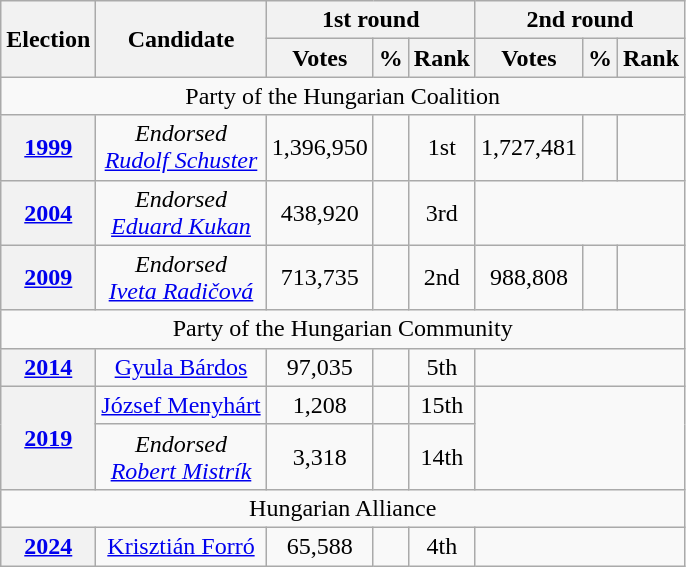<table class=wikitable style=text-align:center>
<tr>
<th rowspan="2">Election</th>
<th rowspan="2">Candidate</th>
<th colspan="3">1st round</th>
<th colspan="3">2nd round</th>
</tr>
<tr>
<th>Votes</th>
<th>%</th>
<th>Rank</th>
<th>Votes</th>
<th>%</th>
<th>Rank</th>
</tr>
<tr>
<td colspan=8 align=center>Party of the Hungarian Coalition</td>
</tr>
<tr>
<th><a href='#'>1999</a></th>
<td><em>Endorsed<br><a href='#'>Rudolf Schuster</a></em></td>
<td>1,396,950</td>
<td></td>
<td>1st</td>
<td>1,727,481</td>
<td></td>
<td></td>
</tr>
<tr>
<th><a href='#'>2004</a></th>
<td><em>Endorsed<br><a href='#'>Eduard Kukan</a></em></td>
<td>438,920</td>
<td></td>
<td>3rd</td>
<td colspan=3></td>
</tr>
<tr>
<th><a href='#'>2009</a></th>
<td><em>Endorsed<br><a href='#'>Iveta Radičová</a></em></td>
<td>713,735</td>
<td></td>
<td>2nd</td>
<td>988,808</td>
<td></td>
<td></td>
</tr>
<tr>
<td colspan=8 align=center>Party of the Hungarian Community</td>
</tr>
<tr>
<th><a href='#'>2014</a></th>
<td><a href='#'>Gyula Bárdos</a></td>
<td>97,035</td>
<td></td>
<td>5th</td>
<td colspan=3></td>
</tr>
<tr>
<th rowspan=2><a href='#'>2019</a></th>
<td><a href='#'>József Menyhárt</a></td>
<td>1,208</td>
<td></td>
<td>15th</td>
<td rowspan=2 colspan=3></td>
</tr>
<tr>
<td><em>Endorsed<br><a href='#'>Robert Mistrík</a></em></td>
<td>3,318</td>
<td></td>
<td>14th</td>
</tr>
<tr>
<td colspan=8 align=center>Hungarian Alliance</td>
</tr>
<tr>
<th><a href='#'>2024</a></th>
<td><a href='#'>Krisztián Forró</a></td>
<td>65,588</td>
<td></td>
<td>4th</td>
<td rowspan=2 colspan=3></td>
</tr>
</table>
